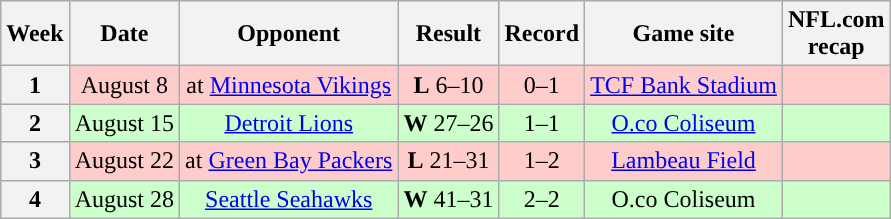<table class="wikitable" style="text-align:center">
<tr>
<th>Week</th>
<th>Date</th>
<th>Opponent</th>
<th>Result</th>
<th>Record</th>
<th>Game site</th>
<th>NFL.com<br>recap</th>
</tr>
<tr style="background:#fcc; text-align:center;">
<th>1</th>
<td>August 8</td>
<td>at <a href='#'>Minnesota Vikings</a></td>
<td><strong>L</strong> 6–10</td>
<td>0–1</td>
<td><a href='#'>TCF Bank Stadium</a></td>
<td></td>
</tr>
<tr style="background:#cfc; text-align:center;">
<th>2</th>
<td>August 15</td>
<td><a href='#'>Detroit Lions</a></td>
<td><strong>W</strong> 27–26</td>
<td>1–1</td>
<td><a href='#'>O.co Coliseum</a></td>
<td></td>
</tr>
<tr style="background:#fcc; text-align:center;">
<th>3</th>
<td>August 22</td>
<td>at <a href='#'>Green Bay Packers</a></td>
<td><strong>L</strong> 21–31</td>
<td>1–2</td>
<td><a href='#'>Lambeau Field</a></td>
<td></td>
</tr>
<tr style="background:#cfc; text-align:center;">
<th>4</th>
<td>August 28</td>
<td><a href='#'>Seattle Seahawks</a></td>
<td><strong>W</strong> 41–31</td>
<td>2–2</td>
<td>O.co Coliseum</td>
<td></td>
</tr>
</table>
